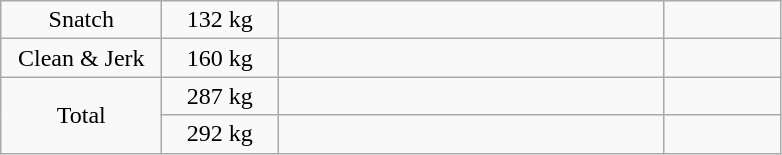<table class = "wikitable" style="text-align:center;">
<tr>
<td width=100>Snatch</td>
<td width=70>132 kg</td>
<td width=250 align=left></td>
<td width=70></td>
</tr>
<tr>
<td>Clean & Jerk</td>
<td>160 kg</td>
<td align=left></td>
<td></td>
</tr>
<tr>
<td rowspan=2>Total</td>
<td>287 kg</td>
<td align=left></td>
<td></td>
</tr>
<tr>
<td>292 kg</td>
<td align=left></td>
<td></td>
</tr>
</table>
